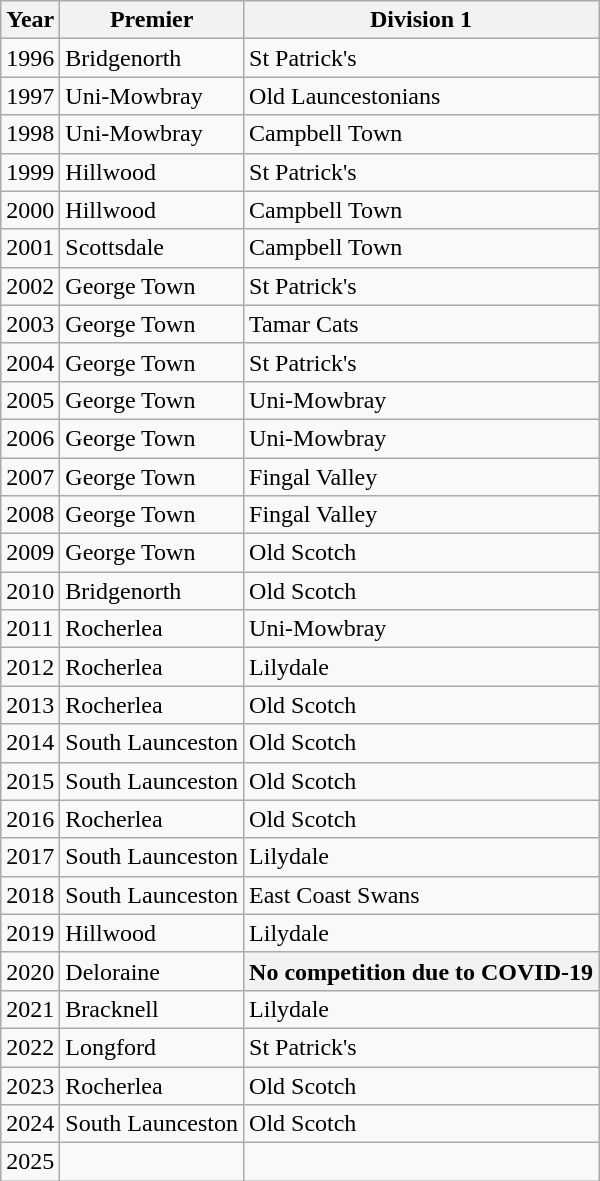<table class="wikitable sortable">
<tr>
<th>Year</th>
<th>Premier</th>
<th>Division 1</th>
</tr>
<tr>
<td>1996</td>
<td>Bridgenorth</td>
<td>St Patrick's</td>
</tr>
<tr>
<td>1997</td>
<td>Uni-Mowbray</td>
<td>Old Launcestonians</td>
</tr>
<tr>
<td>1998</td>
<td>Uni-Mowbray</td>
<td>Campbell Town</td>
</tr>
<tr>
<td>1999</td>
<td>Hillwood</td>
<td>St Patrick's</td>
</tr>
<tr>
<td>2000</td>
<td>Hillwood</td>
<td>Campbell Town</td>
</tr>
<tr>
<td>2001</td>
<td>Scottsdale</td>
<td>Campbell Town</td>
</tr>
<tr>
<td>2002</td>
<td>George Town</td>
<td>St Patrick's</td>
</tr>
<tr>
<td>2003</td>
<td>George Town</td>
<td>Tamar Cats</td>
</tr>
<tr>
<td>2004</td>
<td>George Town</td>
<td>St Patrick's</td>
</tr>
<tr>
<td>2005</td>
<td>George Town</td>
<td>Uni-Mowbray</td>
</tr>
<tr>
<td>2006</td>
<td>George Town</td>
<td>Uni-Mowbray</td>
</tr>
<tr>
<td>2007</td>
<td>George Town</td>
<td>Fingal Valley</td>
</tr>
<tr>
<td>2008</td>
<td>George Town</td>
<td>Fingal Valley</td>
</tr>
<tr>
<td>2009</td>
<td>George Town</td>
<td>Old Scotch</td>
</tr>
<tr>
<td>2010</td>
<td>Bridgenorth</td>
<td>Old Scotch</td>
</tr>
<tr>
<td>2011</td>
<td>Rocherlea</td>
<td>Uni-Mowbray</td>
</tr>
<tr>
<td>2012</td>
<td>Rocherlea</td>
<td>Lilydale</td>
</tr>
<tr>
<td>2013</td>
<td>Rocherlea</td>
<td>Old Scotch</td>
</tr>
<tr>
<td>2014</td>
<td>South Launceston</td>
<td>Old Scotch</td>
</tr>
<tr>
<td>2015</td>
<td>South Launceston</td>
<td>Old Scotch</td>
</tr>
<tr>
<td>2016</td>
<td>Rocherlea</td>
<td>Old Scotch</td>
</tr>
<tr>
<td>2017</td>
<td>South Launceston</td>
<td>Lilydale</td>
</tr>
<tr>
<td>2018</td>
<td>South Launceston</td>
<td>East Coast Swans</td>
</tr>
<tr>
<td>2019</td>
<td>Hillwood</td>
<td>Lilydale</td>
</tr>
<tr>
<td>2020</td>
<td>Deloraine</td>
<th>No competition due to COVID-19</th>
</tr>
<tr>
<td>2021</td>
<td>Bracknell</td>
<td>Lilydale</td>
</tr>
<tr>
<td>2022</td>
<td>Longford</td>
<td>St Patrick's</td>
</tr>
<tr>
<td>2023</td>
<td>Rocherlea</td>
<td>Old Scotch</td>
</tr>
<tr>
<td>2024</td>
<td>South Launceston</td>
<td>Old Scotch</td>
</tr>
<tr>
<td>2025</td>
<td></td>
<td></td>
</tr>
</table>
